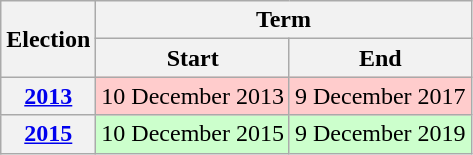<table class="wikitable" style="text-align:center">
<tr>
<th rowspan=2>Election</th>
<th colspan=2>Term</th>
</tr>
<tr>
<th>Start</th>
<th>End</th>
</tr>
<tr>
<th><a href='#'>2013</a></th>
<td bgcolor=#fcc>10 December 2013</td>
<td bgcolor=#fcc>9 December 2017</td>
</tr>
<tr>
<th><a href='#'>2015</a></th>
<td bgcolor=#cfc>10 December 2015</td>
<td bgcolor=#cfc>9 December 2019</td>
</tr>
</table>
